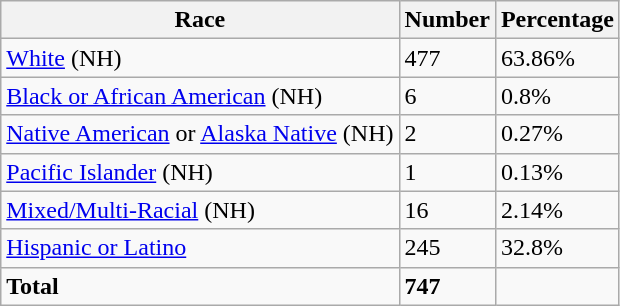<table class="wikitable">
<tr>
<th>Race</th>
<th>Number</th>
<th>Percentage</th>
</tr>
<tr>
<td><a href='#'>White</a> (NH)</td>
<td>477</td>
<td>63.86%</td>
</tr>
<tr>
<td><a href='#'>Black or African American</a> (NH)</td>
<td>6</td>
<td>0.8%</td>
</tr>
<tr>
<td><a href='#'>Native American</a> or <a href='#'>Alaska Native</a> (NH)</td>
<td>2</td>
<td>0.27%</td>
</tr>
<tr>
<td><a href='#'>Pacific Islander</a> (NH)</td>
<td>1</td>
<td>0.13%</td>
</tr>
<tr>
<td><a href='#'>Mixed/Multi-Racial</a> (NH)</td>
<td>16</td>
<td>2.14%</td>
</tr>
<tr>
<td><a href='#'>Hispanic or Latino</a></td>
<td>245</td>
<td>32.8%</td>
</tr>
<tr>
<td><strong>Total</strong></td>
<td><strong>747</strong></td>
<td></td>
</tr>
</table>
